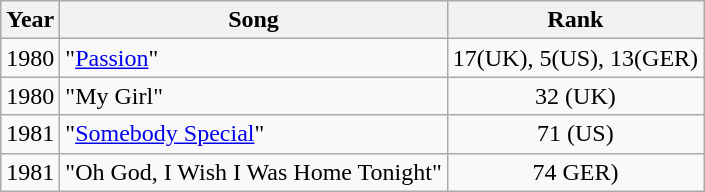<table class="wikitable">
<tr>
<th>Year</th>
<th>Song</th>
<th>Rank</th>
</tr>
<tr>
<td>1980</td>
<td>"<a href='#'>Passion</a>"</td>
<td align="center">17(UK), 5(US), 13(GER)</td>
</tr>
<tr>
<td>1980</td>
<td>"My Girl"</td>
<td align="center">32 (UK)</td>
</tr>
<tr>
<td>1981</td>
<td>"<a href='#'>Somebody Special</a>"</td>
<td align="center">71 (US)</td>
</tr>
<tr>
<td>1981</td>
<td>"Oh God, I Wish I Was Home Tonight"</td>
<td align="center">74 GER)</td>
</tr>
</table>
